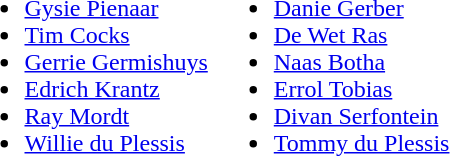<table>
<tr style="vertical-align:top">
<td><br><ul><li><a href='#'>Gysie Pienaar</a></li><li><a href='#'>Tim Cocks</a></li><li><a href='#'>Gerrie Germishuys</a></li><li><a href='#'>Edrich Krantz</a></li><li><a href='#'>Ray Mordt</a></li><li><a href='#'>Willie du Plessis</a></li></ul></td>
<td><br><ul><li><a href='#'>Danie Gerber</a></li><li><a href='#'>De Wet Ras</a></li><li><a href='#'>Naas Botha</a></li><li><a href='#'>Errol Tobias</a></li><li><a href='#'>Divan Serfontein</a></li><li><a href='#'>Tommy du Plessis</a></li></ul></td>
</tr>
</table>
